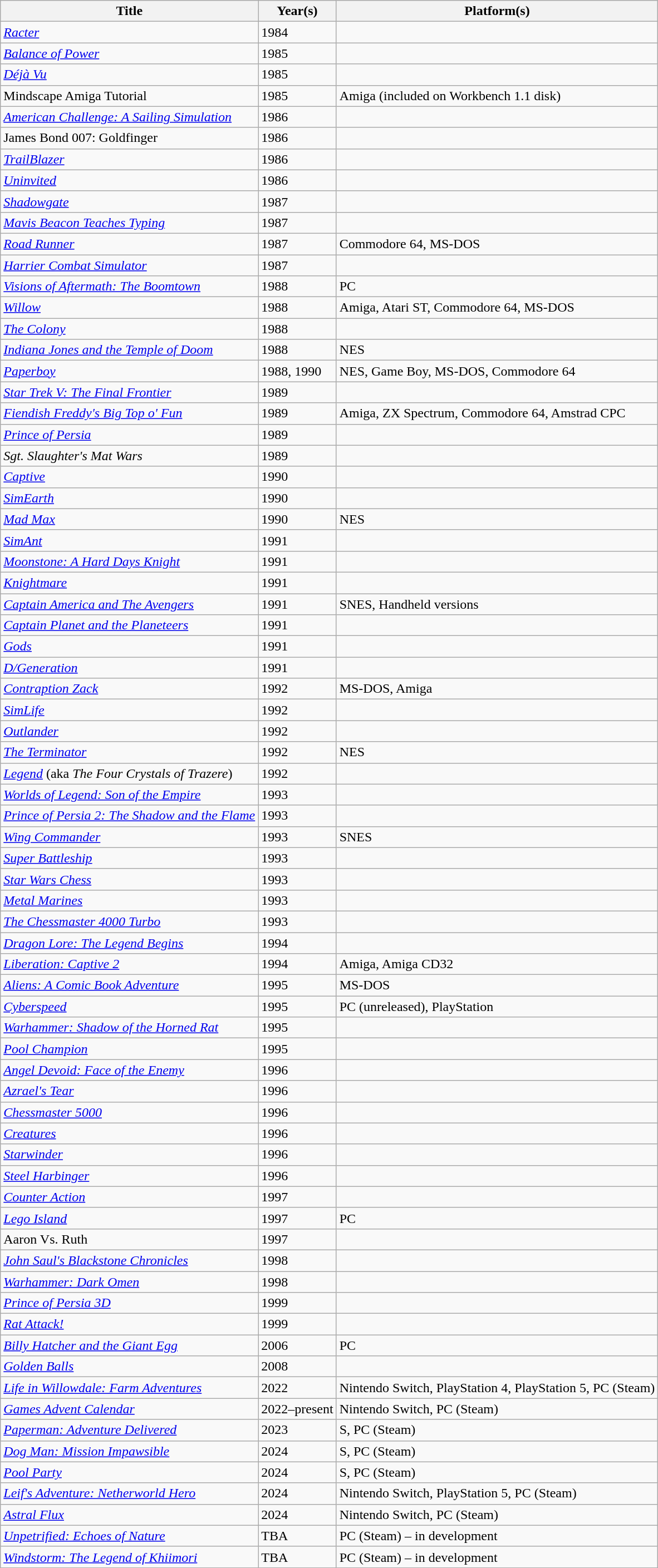<table class="wikitable sortable">
<tr>
<th>Title</th>
<th>Year(s)</th>
<th>Platform(s)</th>
</tr>
<tr>
<td><em><a href='#'>Racter</a></em></td>
<td>1984</td>
<td></td>
</tr>
<tr>
<td><em><a href='#'>Balance of Power</a></em></td>
<td>1985</td>
<td></td>
</tr>
<tr>
<td><em><a href='#'>Déjà Vu</a></em></td>
<td>1985</td>
<td></td>
</tr>
<tr>
<td>Mindscape Amiga Tutorial</td>
<td>1985</td>
<td>Amiga (included on Workbench 1.1 disk)</td>
</tr>
<tr>
<td><em><a href='#'>American Challenge: A Sailing Simulation</a></em></td>
<td>1986</td>
<td></td>
</tr>
<tr>
<td>James Bond 007: Goldfinger</td>
<td>1986</td>
<td></td>
</tr>
<tr>
<td><em><a href='#'>TrailBlazer</a></em></td>
<td>1986</td>
<td></td>
</tr>
<tr>
<td><em><a href='#'>Uninvited</a></em></td>
<td>1986</td>
<td></td>
</tr>
<tr>
<td><em><a href='#'>Shadowgate</a></em></td>
<td>1987</td>
<td></td>
</tr>
<tr>
<td><em><a href='#'>Mavis Beacon Teaches Typing</a></em></td>
<td>1987</td>
<td></td>
</tr>
<tr>
<td><em><a href='#'>Road Runner</a></em></td>
<td>1987</td>
<td>Commodore 64, MS-DOS</td>
</tr>
<tr>
<td><em><a href='#'>Harrier Combat Simulator</a></em></td>
<td>1987</td>
<td></td>
</tr>
<tr>
<td><em><a href='#'>Visions of Aftermath: The Boomtown</a></em></td>
<td>1988</td>
<td>PC</td>
</tr>
<tr>
<td><em><a href='#'>Willow</a></em></td>
<td>1988</td>
<td>Amiga, Atari ST, Commodore 64, MS-DOS</td>
</tr>
<tr>
<td><em><a href='#'>The Colony</a></em></td>
<td>1988</td>
<td></td>
</tr>
<tr>
<td><em><a href='#'>Indiana Jones and the Temple of Doom</a></em></td>
<td>1988</td>
<td>NES</td>
</tr>
<tr>
<td><em><a href='#'>Paperboy</a></em></td>
<td>1988, 1990</td>
<td>NES, Game Boy, MS-DOS, Commodore 64</td>
</tr>
<tr>
<td><em><a href='#'>Star Trek V: The Final Frontier</a></em></td>
<td>1989</td>
<td></td>
</tr>
<tr>
<td><em><a href='#'>Fiendish Freddy's Big Top o' Fun</a></em></td>
<td>1989</td>
<td>Amiga, ZX Spectrum, Commodore 64, Amstrad CPC</td>
</tr>
<tr>
<td><em><a href='#'>Prince of Persia</a></em></td>
<td>1989</td>
<td></td>
</tr>
<tr>
<td><em>Sgt. Slaughter's Mat Wars</em></td>
<td>1989</td>
<td></td>
</tr>
<tr>
<td><em><a href='#'>Captive</a></em></td>
<td>1990</td>
<td></td>
</tr>
<tr>
<td><em><a href='#'>SimEarth</a></em></td>
<td>1990</td>
<td></td>
</tr>
<tr>
<td><em><a href='#'>Mad Max</a></em></td>
<td>1990</td>
<td>NES</td>
</tr>
<tr>
<td><em><a href='#'>SimAnt</a></em></td>
<td>1991</td>
<td></td>
</tr>
<tr>
<td><em><a href='#'>Moonstone: A Hard Days Knight</a></em></td>
<td>1991</td>
<td></td>
</tr>
<tr>
<td><em><a href='#'>Knightmare</a></em></td>
<td>1991</td>
<td></td>
</tr>
<tr>
<td><em><a href='#'>Captain America and The Avengers</a></em></td>
<td>1991</td>
<td>SNES, Handheld versions</td>
</tr>
<tr>
<td><em><a href='#'>Captain Planet and the Planeteers</a></em></td>
<td>1991</td>
<td></td>
</tr>
<tr>
<td><em><a href='#'>Gods</a></em></td>
<td>1991</td>
<td></td>
</tr>
<tr>
<td><em><a href='#'>D/Generation</a></em></td>
<td>1991</td>
<td></td>
</tr>
<tr>
<td><em><a href='#'>Contraption Zack</a></em></td>
<td>1992</td>
<td>MS-DOS, Amiga</td>
</tr>
<tr>
<td><em><a href='#'>SimLife</a></em></td>
<td>1992</td>
<td></td>
</tr>
<tr>
<td><em><a href='#'>Outlander</a></em></td>
<td>1992</td>
<td></td>
</tr>
<tr>
<td><em><a href='#'>The Terminator</a></em></td>
<td>1992</td>
<td>NES</td>
</tr>
<tr>
<td><em><a href='#'>Legend</a></em> (aka <em>The Four Crystals of Trazere</em>)</td>
<td>1992</td>
<td></td>
</tr>
<tr>
<td><em><a href='#'>Worlds of Legend: Son of the Empire</a></em></td>
<td>1993</td>
<td></td>
</tr>
<tr>
<td><em><a href='#'>Prince of Persia 2: The Shadow and the Flame</a></em></td>
<td>1993</td>
<td></td>
</tr>
<tr>
<td><em><a href='#'>Wing Commander</a></em></td>
<td>1993</td>
<td>SNES</td>
</tr>
<tr>
<td><em><a href='#'>Super Battleship</a></em></td>
<td>1993</td>
<td></td>
</tr>
<tr>
<td><em><a href='#'>Star Wars Chess</a></em></td>
<td>1993</td>
<td></td>
</tr>
<tr>
<td><em><a href='#'>Metal Marines</a></em></td>
<td>1993</td>
<td></td>
</tr>
<tr>
<td><em><a href='#'>The Chessmaster 4000 Turbo</a></em></td>
<td>1993</td>
<td></td>
</tr>
<tr>
<td><em><a href='#'>Dragon Lore: The Legend Begins</a></em></td>
<td>1994</td>
<td></td>
</tr>
<tr>
<td><em><a href='#'>Liberation: Captive 2</a></em></td>
<td>1994</td>
<td>Amiga, Amiga CD32</td>
</tr>
<tr>
<td><em><a href='#'>Aliens: A Comic Book Adventure</a></em></td>
<td>1995</td>
<td>MS-DOS</td>
</tr>
<tr>
<td><em><a href='#'>Cyberspeed</a></em></td>
<td>1995</td>
<td>PC (unreleased), PlayStation</td>
</tr>
<tr>
<td><em><a href='#'>Warhammer: Shadow of the Horned Rat</a></em></td>
<td>1995</td>
<td></td>
</tr>
<tr>
<td><em><a href='#'>Pool Champion</a></em></td>
<td>1995</td>
<td></td>
</tr>
<tr>
<td><em><a href='#'>Angel Devoid: Face of the Enemy</a></em></td>
<td>1996</td>
<td></td>
</tr>
<tr>
<td><em><a href='#'>Azrael's Tear</a></em></td>
<td>1996</td>
<td></td>
</tr>
<tr>
<td><em><a href='#'>Chessmaster 5000</a></em></td>
<td>1996</td>
<td></td>
</tr>
<tr>
<td><em><a href='#'>Creatures</a></em></td>
<td>1996</td>
<td></td>
</tr>
<tr>
<td><em><a href='#'>Starwinder</a></em></td>
<td>1996</td>
<td></td>
</tr>
<tr>
<td><em><a href='#'>Steel Harbinger</a></em></td>
<td>1996</td>
<td></td>
</tr>
<tr>
<td><em><a href='#'>Counter Action</a></em></td>
<td>1997</td>
<td></td>
</tr>
<tr>
<td><em><a href='#'>Lego Island</a></em></td>
<td>1997</td>
<td>PC</td>
</tr>
<tr>
<td>Aaron Vs. Ruth</td>
<td>1997</td>
<td></td>
</tr>
<tr>
<td><em><a href='#'>John Saul's Blackstone Chronicles</a></em></td>
<td>1998</td>
<td></td>
</tr>
<tr>
<td><em><a href='#'>Warhammer: Dark Omen</a></em></td>
<td>1998</td>
<td></td>
</tr>
<tr>
<td><em><a href='#'>Prince of Persia 3D</a></em></td>
<td>1999</td>
<td></td>
</tr>
<tr>
<td><em><a href='#'>Rat Attack!</a></em></td>
<td>1999</td>
<td></td>
</tr>
<tr>
<td><em><a href='#'>Billy Hatcher and the Giant Egg</a></em></td>
<td>2006</td>
<td>PC</td>
</tr>
<tr>
<td><em><a href='#'>Golden Balls</a></em></td>
<td>2008</td>
<td></td>
</tr>
<tr>
<td><em><a href='#'>Life in Willowdale: Farm Adventures</a></em></td>
<td>2022</td>
<td>Nintendo Switch, PlayStation 4, PlayStation 5, PC (Steam)</td>
</tr>
<tr>
<td><em><a href='#'>Games Advent Calendar</a></em></td>
<td>2022–present</td>
<td>Nintendo Switch, PC (Steam)</td>
</tr>
<tr>
<td><em><a href='#'>Paperman: Adventure Delivered</a></em></td>
<td>2023</td>
<td Nintendo Switch, PlayStation 4, PlayStation 5, Xbox One, Xbox Series X>S, PC (Steam)</td>
</tr>
<tr>
<td><em><a href='#'>Dog Man: Mission Impawsible</a></em></td>
<td>2024</td>
<td Nintendo Switch, PlayStation 4, PlayStation 5, Xbox Series X>S, PC (Steam)</td>
</tr>
<tr>
<td><em><a href='#'>Pool Party</a></em></td>
<td>2024</td>
<td Nintendo Switch, PlayStation 4, PlayStation 5, Xbox Series X>S, PC (Steam)</td>
</tr>
<tr>
<td><em><a href='#'>Leif's Adventure: Netherworld Hero</a></em></td>
<td>2024</td>
<td>Nintendo Switch, PlayStation 5, PC (Steam)</td>
</tr>
<tr>
<td><em><a href='#'>Astral Flux</a></em></td>
<td>2024</td>
<td>Nintendo Switch, PC (Steam)</td>
</tr>
<tr>
<td><em><a href='#'>Unpetrified: Echoes of Nature</a></em></td>
<td>TBA</td>
<td>PC (Steam) – in development</td>
</tr>
<tr>
<td><em><a href='#'>Windstorm: The Legend of Khiimori</a></em></td>
<td>TBA</td>
<td>PC (Steam) – in development</td>
</tr>
</table>
